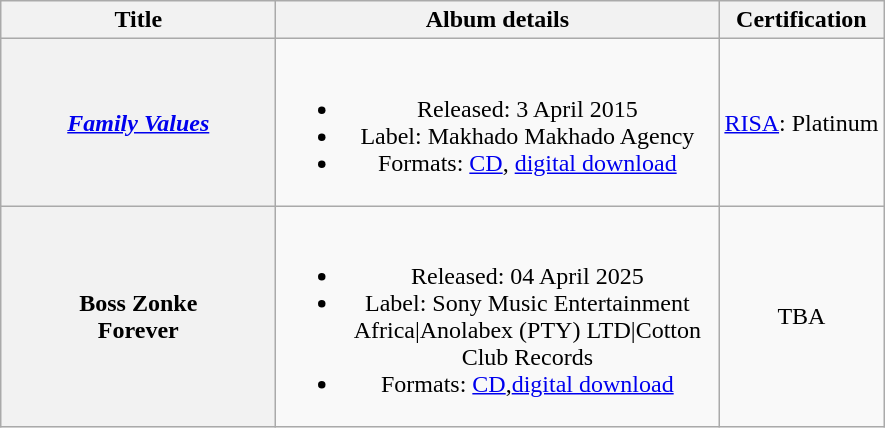<table class="wikitable plainrowheaders" style="text-align:center;">
<tr>
<th scope="col" style="width:11em;">Title</th>
<th scope="col" style="width:18em;">Album details</th>
<th>Certification</th>
</tr>
<tr>
<th scope="row"><em><a href='#'>Family Values</a></em></th>
<td><br><ul><li>Released: 3 April 2015</li><li>Label: Makhado Makhado Agency</li><li>Formats: <a href='#'>CD</a>, <a href='#'>digital download</a></li></ul></td>
<td><a href='#'>RISA</a>: Platinum</td>
</tr>
<tr>
<th>Boss Zonke<br>Forever</th>
<td><br><ul><li>Released: 04 April 2025</li><li>Label: Sony Music Entertainment Africa|Anolabex (PTY) LTD|Cotton Club Records</li><li>Formats: <a href='#'>CD</a>,<a href='#'>digital download</a></li></ul></td>
<td>TBA</td>
</tr>
</table>
